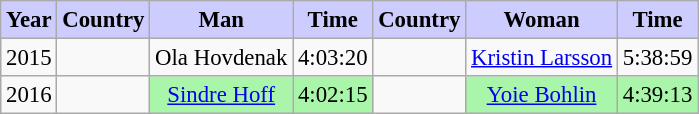<table class="wikitable" style="font-size:95%; text-align:center;">
<tr>
<th style="background:#ccccff">Year</th>
<th style="background:#ccccff">Country</th>
<th style="background:#ccccff">Man</th>
<th style="background:#ccccff">Time</th>
<th style="background:#ccccff">Country</th>
<th style="background:#ccccff">Woman</th>
<th style="background:#ccccff">Time</th>
</tr>
<tr>
<td>2015</td>
<td align=left></td>
<td>Ola Hovdenak</td>
<td>4:03:20</td>
<td align=left></td>
<td><a href='#'>Kristin Larsson</a></td>
<td>5:38:59</td>
</tr>
<tr>
<td>2016</td>
<td align=left></td>
<td bgcolor=#A9F5A9><a href='#'>Sindre Hoff</a></td>
<td bgcolor=#A9F5A9>4:02:15</td>
<td align=left></td>
<td bgcolor=#A9F5A9><a href='#'>Yoie Bohlin</a></td>
<td bgcolor=#A9F5A9>4:39:13</td>
</tr>
</table>
